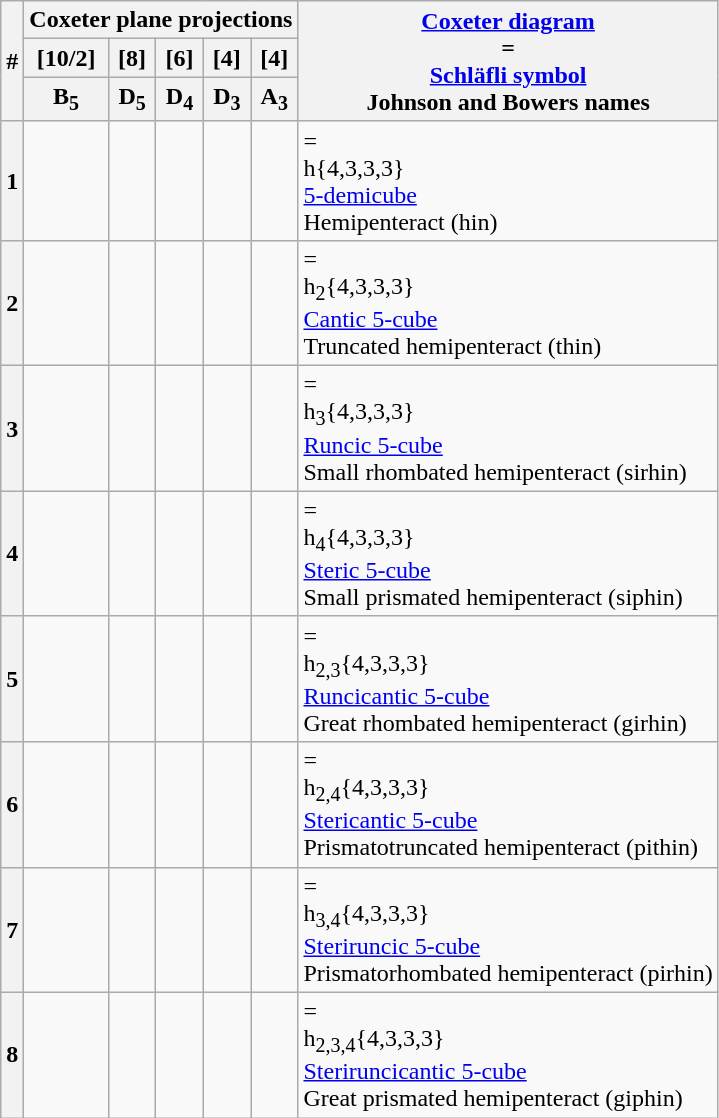<table class="wikitable">
<tr>
<th rowspan=3>#</th>
<th colspan=5>Coxeter plane projections</th>
<th rowspan=3><a href='#'>Coxeter diagram</a><br> = <br><a href='#'>Schläfli symbol</a><br>Johnson and Bowers names</th>
</tr>
<tr>
<th>[10/2]</th>
<th>[8]</th>
<th>[6]</th>
<th>[4]</th>
<th>[4]</th>
</tr>
<tr>
<th>B<sub>5</sub></th>
<th>D<sub>5</sub></th>
<th>D<sub>4</sub></th>
<th>D<sub>3</sub></th>
<th>A<sub>3</sub></th>
</tr>
<tr>
<th>1</th>
<td></td>
<td></td>
<td></td>
<td></td>
<td></td>
<td> = <br>h{4,3,3,3}<br><a href='#'>5-demicube</a><br>Hemipenteract (hin)</td>
</tr>
<tr>
<th>2</th>
<td></td>
<td></td>
<td></td>
<td></td>
<td></td>
<td> = <br>h<sub>2</sub>{4,3,3,3}<br><a href='#'>Cantic 5-cube</a><br>Truncated hemipenteract (thin)</td>
</tr>
<tr>
<th>3</th>
<td></td>
<td></td>
<td></td>
<td></td>
<td></td>
<td> = <br>h<sub>3</sub>{4,3,3,3}<br><a href='#'>Runcic 5-cube</a><br>Small rhombated hemipenteract (sirhin)</td>
</tr>
<tr>
<th>4</th>
<td></td>
<td></td>
<td></td>
<td></td>
<td></td>
<td> = <br>h<sub>4</sub>{4,3,3,3}<br><a href='#'>Steric 5-cube</a><br>Small prismated hemipenteract (siphin)</td>
</tr>
<tr>
<th>5</th>
<td></td>
<td></td>
<td></td>
<td></td>
<td></td>
<td> = <br>h<sub>2,3</sub>{4,3,3,3}<br><a href='#'>Runcicantic 5-cube</a><br>Great rhombated hemipenteract (girhin)</td>
</tr>
<tr>
<th>6</th>
<td></td>
<td></td>
<td></td>
<td></td>
<td></td>
<td> = <br>h<sub>2,4</sub>{4,3,3,3}<br><a href='#'>Stericantic 5-cube</a><br>Prismatotruncated hemipenteract (pithin)</td>
</tr>
<tr>
<th>7</th>
<td></td>
<td></td>
<td></td>
<td></td>
<td></td>
<td> = <br>h<sub>3,4</sub>{4,3,3,3}<br><a href='#'>Steriruncic 5-cube</a><br>Prismatorhombated hemipenteract (pirhin)</td>
</tr>
<tr>
<th>8</th>
<td></td>
<td></td>
<td></td>
<td></td>
<td></td>
<td> = <br>h<sub>2,3,4</sub>{4,3,3,3}<br><a href='#'>Steriruncicantic 5-cube</a><br>Great prismated hemipenteract (giphin)</td>
</tr>
</table>
